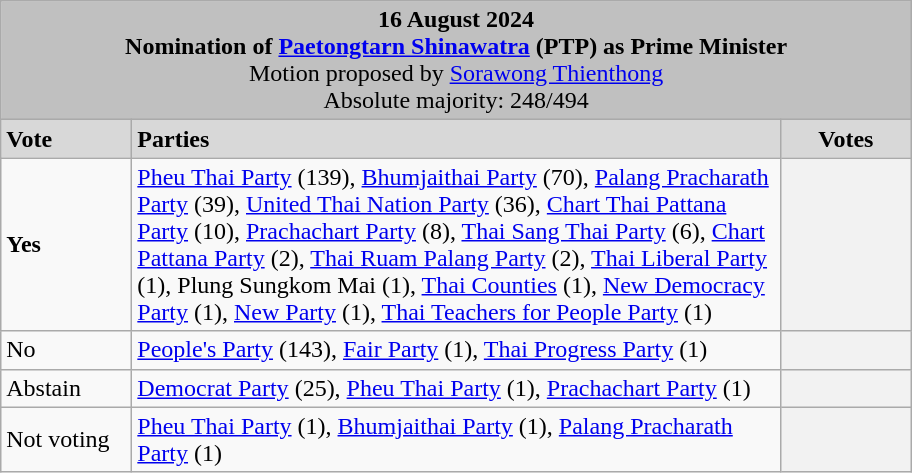<table class="wikitable">
<tr>
<td bgcolor="#c0c0c0" colspan="3" align="center"><strong>16 August 2024<br>Nomination of <a href='#'>Paetongtarn Shinawatra</a> (PTP) as Prime Minister</strong><br>Motion proposed by <a href='#'>Sorawong Thienthong</a><br>Absolute majority: 248/494</td>
</tr>
<tr bgcolor="#d8d8d8">
<td width="80"><strong>Vote</strong></td>
<td width="425"><strong>Parties</strong></td>
<td width="80" align="center"><strong>Votes</strong></td>
</tr>
<tr>
<td> <strong>Yes</strong></td>
<td><a href='#'>Pheu Thai Party</a> (139), <a href='#'>Bhumjaithai Party</a> (70), <a href='#'>Palang Pracharath Party</a> (39), <a href='#'>United Thai Nation Party</a> (36), <a href='#'>Chart Thai Pattana Party</a> (10), <a href='#'>Prachachart Party</a> (8), <a href='#'>Thai Sang Thai Party</a> (6), <a href='#'>Chart Pattana Party</a> (2), <a href='#'>Thai Ruam Palang Party</a> (2), <a href='#'>Thai Liberal Party</a> (1), Plung Sungkom Mai (1), <a href='#'>Thai Counties</a> (1), <a href='#'>New Democracy Party</a> (1), <a href='#'>New Party</a> (1), <a href='#'>Thai Teachers for People Party</a> (1)</td>
<th></th>
</tr>
<tr>
<td>No</td>
<td><a href='#'>People's Party</a> (143), <a href='#'>Fair Party</a> (1), <a href='#'>Thai Progress Party</a> (1)</td>
<th></th>
</tr>
<tr>
<td>Abstain</td>
<td><a href='#'>Democrat Party</a> (25), <a href='#'>Pheu Thai Party</a> (1), <a href='#'>Prachachart Party</a> (1)</td>
<th></th>
</tr>
<tr>
<td>Not voting</td>
<td><a href='#'>Pheu Thai Party</a> (1), <a href='#'>Bhumjaithai Party</a> (1), <a href='#'>Palang Pracharath Party</a> (1)</td>
<th></th>
</tr>
</table>
